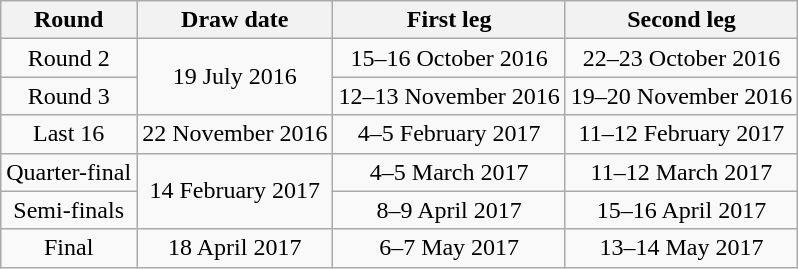<table class="wikitable" style="text-align:center">
<tr>
<th>Round</th>
<th>Draw date</th>
<th>First leg</th>
<th>Second leg</th>
</tr>
<tr>
<td>Round 2</td>
<td rowspan=2>19 July 2016</td>
<td>15–16 October 2016</td>
<td>22–23 October 2016</td>
</tr>
<tr>
<td>Round 3</td>
<td>12–13 November 2016</td>
<td>19–20 November 2016</td>
</tr>
<tr>
<td>Last 16</td>
<td>22 November 2016</td>
<td>4–5 February 2017</td>
<td>11–12 February 2017</td>
</tr>
<tr>
<td>Quarter-final</td>
<td rowspan=2>14 February 2017</td>
<td>4–5 March 2017</td>
<td>11–12 March 2017</td>
</tr>
<tr>
<td>Semi-finals</td>
<td>8–9 April 2017</td>
<td>15–16 April 2017</td>
</tr>
<tr>
<td>Final</td>
<td>18 April 2017</td>
<td>6–7 May 2017</td>
<td>13–14 May 2017</td>
</tr>
</table>
